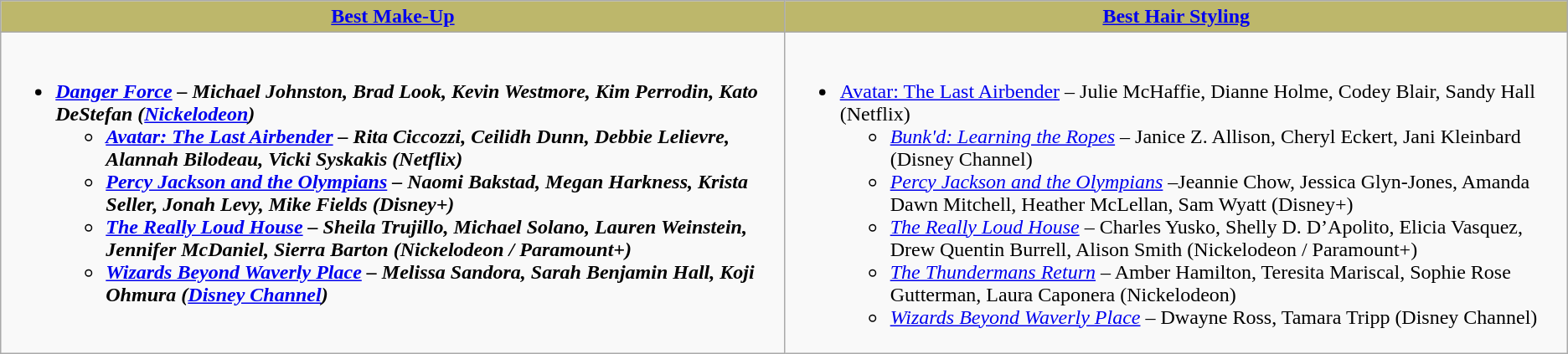<table class=wikitable>
<tr>
<th style="background:#BDB76B;"><a href='#'>Best Make-Up</a></th>
<th style="background:#BDB76B;"><a href='#'>Best Hair Styling</a></th>
</tr>
<tr>
<td valign="top"><br><ul><li><strong><em><a href='#'>Danger Force</a><em> – Michael Johnston, Brad Look, Kevin Westmore, Kim Perrodin, Kato DeStefan (<a href='#'>Nickelodeon</a>)<strong><ul><li></em><a href='#'>Avatar: The Last Airbender</a><em> – Rita Ciccozzi, Ceilidh Dunn, Debbie Lelievre, Alannah Bilodeau, Vicki Syskakis (Netflix)</li><li></em><a href='#'>Percy Jackson and the Olympians</a><em> – Naomi Bakstad, Megan Harkness, Krista Seller, Jonah Levy, Mike Fields (Disney+)</li><li></em><a href='#'>The Really Loud House</a><em> – Sheila Trujillo, Michael Solano, Lauren Weinstein, Jennifer McDaniel, Sierra Barton (Nickelodeon / Paramount+)</li><li></em><a href='#'>Wizards Beyond Waverly Place</a><em> – Melissa Sandora, Sarah Benjamin Hall, Koji Ohmura (<a href='#'>Disney Channel</a>)</li></ul></li></ul></td>
<td valign="top"><br><ul><li></em></strong><a href='#'>Avatar: The Last Airbender</a></em> – Julie McHaffie, Dianne Holme, Codey Blair, Sandy Hall (Netflix)</strong><ul><li><em><a href='#'>Bunk'd: Learning the Ropes</a></em> – Janice Z. Allison, Cheryl Eckert, Jani Kleinbard (Disney Channel)</li><li><em><a href='#'>Percy Jackson and the Olympians</a></em> –Jeannie Chow, Jessica Glyn-Jones, Amanda Dawn Mitchell, Heather McLellan, Sam Wyatt (Disney+)</li><li><em><a href='#'>The Really Loud House</a></em> – Charles Yusko, Shelly D. D’Apolito, Elicia Vasquez, Drew Quentin Burrell, Alison Smith (Nickelodeon / Paramount+)</li><li><em><a href='#'>The Thundermans Return</a></em> – Amber Hamilton, Teresita Mariscal, Sophie Rose Gutterman, Laura Caponera (Nickelodeon)</li><li><em><a href='#'>Wizards Beyond Waverly Place</a></em> – Dwayne Ross, Tamara Tripp (Disney Channel)</li></ul></li></ul></td>
</tr>
</table>
